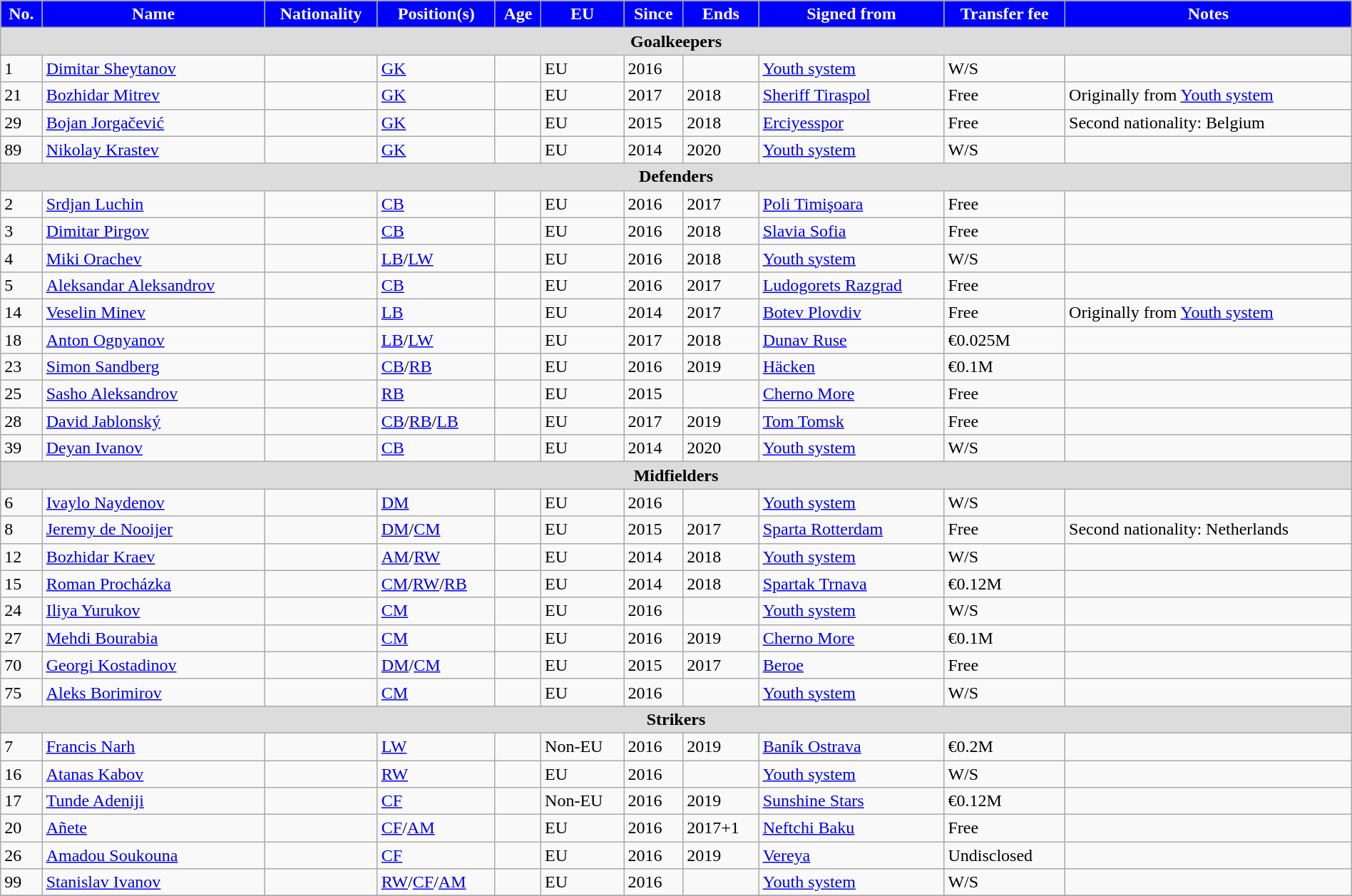<table class="wikitable" style="text-align:left; font-size:100%; width:100%;">
<tr>
<th style="background:#00f; color:white; text-align:center;">No.</th>
<th style="background:#00f; color:white; text-align:center;">Name</th>
<th style="background:#00f; color:white; text-align:center;">Nationality</th>
<th style="background:#00f; color:white; text-align:center;">Position(s)</th>
<th style="background:#00f; color:white; text-align:center;">Age</th>
<th style="background:#00f; color:white; text-align:center;">EU</th>
<th style="background:#00f; color:white; text-align:center;">Since</th>
<th style="background:#00f; color:white; text-align:center;">Ends</th>
<th style="background:#00f; color:white; text-align:center;">Signed from</th>
<th style="background:#00f; color:white; text-align:center;">Transfer fee</th>
<th style="background:#00f; color:white; text-align:center;">Notes</th>
</tr>
<tr>
<th colspan="11" style="background:#dcdcdc; text-align:center;">Goalkeepers</th>
</tr>
<tr>
<td>1</td>
<td><a href='#'>Dimitar Sheytanov</a></td>
<td></td>
<td><a href='#'>GK</a></td>
<td></td>
<td>EU</td>
<td>2016</td>
<td></td>
<td><a href='#'>Youth system</a></td>
<td>W/S</td>
<td></td>
</tr>
<tr>
<td>21</td>
<td><a href='#'>Bozhidar Mitrev</a></td>
<td></td>
<td><a href='#'>GK</a></td>
<td></td>
<td>EU</td>
<td>2017</td>
<td>2018</td>
<td> <a href='#'>Sheriff Tiraspol</a></td>
<td>Free</td>
<td>Originally from <a href='#'>Youth system</a></td>
</tr>
<tr>
<td>29</td>
<td><a href='#'>Bojan Jorgačević</a></td>
<td></td>
<td><a href='#'>GK</a></td>
<td></td>
<td>EU</td>
<td>2015</td>
<td>2018</td>
<td> <a href='#'>Erciyesspor</a></td>
<td>Free</td>
<td>Second nationality: Belgium</td>
</tr>
<tr>
<td>89</td>
<td><a href='#'>Nikolay Krastev</a></td>
<td></td>
<td><a href='#'>GK</a></td>
<td></td>
<td>EU</td>
<td>2014</td>
<td>2020</td>
<td><a href='#'>Youth system</a></td>
<td>W/S</td>
<td></td>
</tr>
<tr>
<th colspan="11" style="background:#dcdcdc; text-align:center;">Defenders</th>
</tr>
<tr>
<td>2</td>
<td><a href='#'>Srdjan Luchin</a></td>
<td></td>
<td><a href='#'>CB</a></td>
<td></td>
<td>EU</td>
<td>2016</td>
<td>2017</td>
<td> <a href='#'>Poli Timişoara</a></td>
<td>Free</td>
<td></td>
</tr>
<tr>
<td>3</td>
<td><a href='#'>Dimitar Pirgov</a></td>
<td></td>
<td><a href='#'>CB</a></td>
<td></td>
<td>EU</td>
<td>2016</td>
<td>2018</td>
<td> <a href='#'>Slavia Sofia</a></td>
<td>Free</td>
<td></td>
</tr>
<tr>
<td>4</td>
<td><a href='#'>Miki Orachev</a></td>
<td></td>
<td><a href='#'>LB</a>/<a href='#'>LW</a></td>
<td></td>
<td>EU</td>
<td>2016</td>
<td>2018</td>
<td><a href='#'>Youth system</a></td>
<td>W/S</td>
<td></td>
</tr>
<tr>
<td>5</td>
<td><a href='#'>Aleksandar Aleksandrov</a></td>
<td></td>
<td><a href='#'>CB</a></td>
<td></td>
<td>EU</td>
<td>2016</td>
<td>2017</td>
<td> <a href='#'>Ludogorets Razgrad</a></td>
<td>Free</td>
<td></td>
</tr>
<tr>
<td>14</td>
<td><a href='#'>Veselin Minev</a></td>
<td></td>
<td><a href='#'>LB</a></td>
<td></td>
<td>EU</td>
<td>2014</td>
<td>2017</td>
<td> <a href='#'>Botev Plovdiv</a></td>
<td>Free</td>
<td>Originally from <a href='#'>Youth system</a></td>
</tr>
<tr>
<td>18</td>
<td><a href='#'>Anton Ognyanov</a></td>
<td></td>
<td><a href='#'>LB</a>/<a href='#'>LW</a></td>
<td></td>
<td>EU</td>
<td>2017</td>
<td>2018</td>
<td> <a href='#'>Dunav Ruse</a></td>
<td>€0.025M</td>
<td></td>
</tr>
<tr>
<td>23</td>
<td><a href='#'>Simon Sandberg</a></td>
<td></td>
<td><a href='#'>CB</a>/<a href='#'>RB</a></td>
<td></td>
<td>EU</td>
<td>2016</td>
<td>2019</td>
<td> <a href='#'>Häcken</a></td>
<td>€0.1M</td>
<td></td>
</tr>
<tr>
<td>25</td>
<td><a href='#'>Sasho Aleksandrov</a></td>
<td></td>
<td><a href='#'>RB</a></td>
<td></td>
<td>EU</td>
<td>2015</td>
<td></td>
<td> <a href='#'>Cherno More</a></td>
<td>Free</td>
<td></td>
</tr>
<tr>
<td>28</td>
<td><a href='#'>David Jablonský</a></td>
<td></td>
<td><a href='#'>CB</a>/<a href='#'>RB</a>/<a href='#'>LB</a></td>
<td></td>
<td>EU</td>
<td>2017</td>
<td>2019</td>
<td> <a href='#'>Tom Tomsk</a></td>
<td>Free</td>
<td></td>
</tr>
<tr>
<td>39</td>
<td><a href='#'>Deyan Ivanov</a></td>
<td></td>
<td><a href='#'>CB</a></td>
<td></td>
<td>EU</td>
<td>2014</td>
<td>2020</td>
<td><a href='#'>Youth system</a></td>
<td>W/S</td>
<td></td>
</tr>
<tr>
<th colspan="11" style="background:#dcdcdc; text-align:center;">Midfielders</th>
</tr>
<tr>
<td>6</td>
<td><a href='#'>Ivaylo Naydenov</a></td>
<td></td>
<td><a href='#'>DM</a></td>
<td></td>
<td>EU</td>
<td>2016</td>
<td></td>
<td><a href='#'>Youth system</a></td>
<td>W/S</td>
<td></td>
</tr>
<tr>
<td>8</td>
<td><a href='#'>Jeremy de Nooijer</a></td>
<td></td>
<td><a href='#'>DM</a>/<a href='#'>CM</a></td>
<td></td>
<td>EU</td>
<td>2015</td>
<td>2017</td>
<td> <a href='#'>Sparta Rotterdam</a></td>
<td>Free</td>
<td>Second nationality: Netherlands</td>
</tr>
<tr>
<td>12</td>
<td><a href='#'>Bozhidar Kraev</a></td>
<td></td>
<td><a href='#'>AM</a>/<a href='#'>RW</a></td>
<td></td>
<td>EU</td>
<td>2014</td>
<td>2018</td>
<td><a href='#'>Youth system</a></td>
<td>W/S</td>
<td></td>
</tr>
<tr>
<td>15</td>
<td><a href='#'>Roman Procházka</a></td>
<td></td>
<td><a href='#'>CM</a>/<a href='#'>RW</a>/<a href='#'>RB</a></td>
<td></td>
<td>EU</td>
<td>2014</td>
<td>2018</td>
<td> <a href='#'>Spartak Trnava</a></td>
<td>€0.12M</td>
<td></td>
</tr>
<tr>
<td>24</td>
<td><a href='#'>Iliya Yurukov</a></td>
<td></td>
<td><a href='#'>CM</a></td>
<td></td>
<td>EU</td>
<td>2016</td>
<td></td>
<td><a href='#'>Youth system</a></td>
<td>W/S</td>
<td></td>
</tr>
<tr>
<td>27</td>
<td><a href='#'>Mehdi Bourabia</a></td>
<td></td>
<td><a href='#'>CM</a></td>
<td></td>
<td>EU</td>
<td>2016</td>
<td>2019</td>
<td> <a href='#'>Cherno More</a></td>
<td>€0.1M</td>
<td></td>
</tr>
<tr>
<td>70</td>
<td><a href='#'>Georgi Kostadinov</a></td>
<td></td>
<td><a href='#'>DM</a>/<a href='#'>CM</a></td>
<td></td>
<td>EU</td>
<td>2015</td>
<td>2017</td>
<td> <a href='#'>Beroe</a></td>
<td>Free</td>
<td></td>
</tr>
<tr>
<td>75</td>
<td><a href='#'>Aleks Borimirov</a></td>
<td></td>
<td><a href='#'>CM</a></td>
<td></td>
<td>EU</td>
<td>2016</td>
<td></td>
<td><a href='#'>Youth system</a></td>
<td>W/S</td>
<td></td>
</tr>
<tr>
<th colspan="11" style="background:#dcdcdc; text-align:center;">Strikers</th>
</tr>
<tr>
<td>7</td>
<td><a href='#'>Francis Narh</a></td>
<td></td>
<td><a href='#'>LW</a></td>
<td></td>
<td>Non-EU</td>
<td>2016</td>
<td>2019</td>
<td> <a href='#'>Baník Ostrava</a></td>
<td>€0.2M</td>
<td></td>
</tr>
<tr>
<td>16</td>
<td><a href='#'>Atanas Kabov</a></td>
<td></td>
<td><a href='#'>RW</a></td>
<td></td>
<td>EU</td>
<td>2016</td>
<td></td>
<td><a href='#'>Youth system</a></td>
<td>W/S</td>
<td></td>
</tr>
<tr>
<td>17</td>
<td><a href='#'>Tunde Adeniji</a></td>
<td></td>
<td><a href='#'>CF</a></td>
<td></td>
<td>Non-EU</td>
<td>2016</td>
<td>2019</td>
<td> <a href='#'>Sunshine Stars</a></td>
<td>€0.12M</td>
<td></td>
</tr>
<tr>
<td>20</td>
<td><a href='#'>Añete</a></td>
<td></td>
<td><a href='#'>CF</a>/<a href='#'>AM</a></td>
<td></td>
<td>EU</td>
<td>2016</td>
<td>2017+1</td>
<td> <a href='#'>Neftchi Baku</a></td>
<td>Free</td>
<td></td>
</tr>
<tr>
<td>26</td>
<td><a href='#'>Amadou Soukouna</a></td>
<td></td>
<td><a href='#'>CF</a></td>
<td></td>
<td>EU</td>
<td>2016</td>
<td>2019</td>
<td> <a href='#'>Vereya</a></td>
<td>Undisclosed</td>
<td></td>
</tr>
<tr>
<td>99</td>
<td><a href='#'>Stanislav Ivanov</a></td>
<td></td>
<td><a href='#'>RW</a>/<a href='#'>CF</a>/<a href='#'>AM</a></td>
<td></td>
<td>EU</td>
<td>2016</td>
<td></td>
<td><a href='#'>Youth system</a></td>
<td>W/S</td>
<td></td>
</tr>
<tr>
</tr>
</table>
